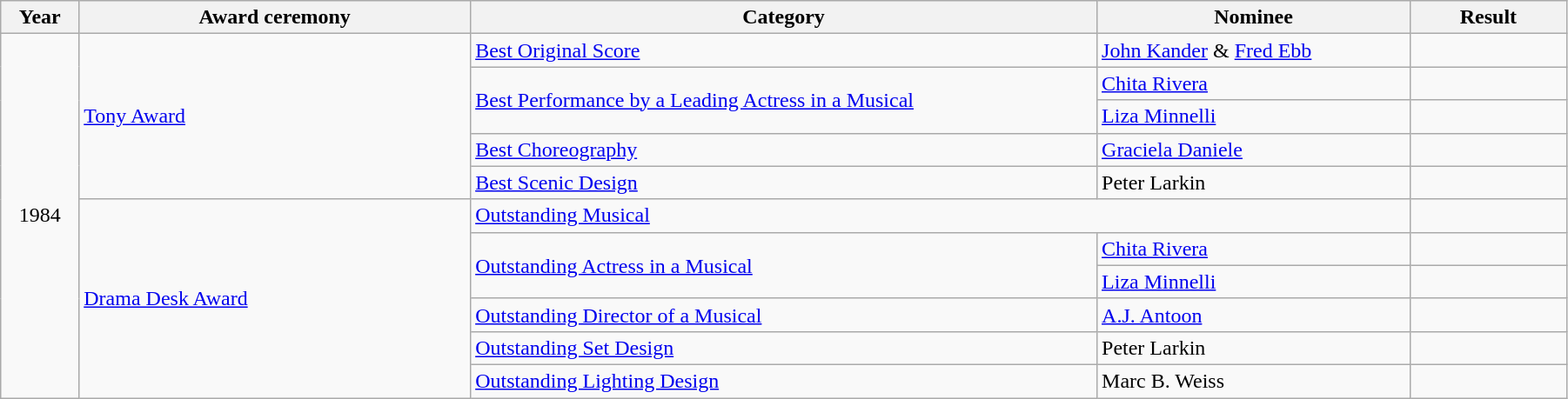<table class="wikitable" width="95%">
<tr>
<th width="5%">Year</th>
<th width="25%">Award ceremony</th>
<th width="40%">Category</th>
<th width="20%">Nominee</th>
<th width="10%">Result</th>
</tr>
<tr>
<td rowspan="11" align="center">1984</td>
<td rowspan="5"><a href='#'>Tony Award</a></td>
<td><a href='#'>Best Original Score</a></td>
<td><a href='#'>John Kander</a> & <a href='#'>Fred Ebb</a></td>
<td></td>
</tr>
<tr>
<td rowspan="2"><a href='#'>Best Performance by a Leading Actress in a Musical</a></td>
<td><a href='#'>Chita Rivera</a></td>
<td></td>
</tr>
<tr>
<td><a href='#'>Liza Minnelli</a></td>
<td></td>
</tr>
<tr>
<td><a href='#'>Best Choreography</a></td>
<td><a href='#'>Graciela Daniele</a></td>
<td></td>
</tr>
<tr>
<td><a href='#'>Best Scenic Design</a></td>
<td>Peter Larkin</td>
<td></td>
</tr>
<tr>
<td rowspan="6"><a href='#'>Drama Desk Award</a></td>
<td colspan="2"><a href='#'>Outstanding Musical</a></td>
<td></td>
</tr>
<tr>
<td rowspan="2"><a href='#'>Outstanding Actress in a Musical</a></td>
<td><a href='#'>Chita Rivera</a></td>
<td></td>
</tr>
<tr>
<td><a href='#'>Liza Minnelli</a></td>
<td></td>
</tr>
<tr>
<td><a href='#'>Outstanding Director of a Musical</a></td>
<td><a href='#'>A.J. Antoon</a></td>
<td></td>
</tr>
<tr>
<td><a href='#'>Outstanding Set Design</a></td>
<td>Peter Larkin</td>
<td></td>
</tr>
<tr>
<td><a href='#'>Outstanding Lighting Design</a></td>
<td>Marc B. Weiss</td>
<td></td>
</tr>
</table>
